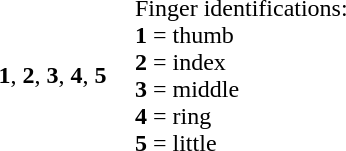<table>
<tr>
<td><strong>1</strong>, <strong>2</strong>, <strong>3</strong>, <strong>4</strong>, <strong>5</strong></td>
<td style="padding-left:1em;">Finger identifications:<br><strong>1</strong> = thumb<br><strong>2</strong> = index<br><strong>3</strong> = middle<br><strong>4</strong> = ring<br><strong>5</strong> = little</td>
</tr>
</table>
